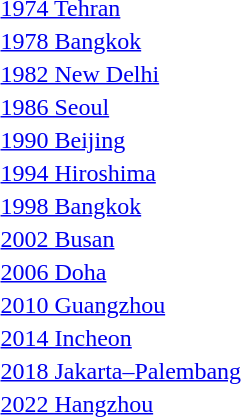<table>
<tr>
<td><a href='#'>1974 Tehran</a></td>
<td></td>
<td></td>
<td></td>
</tr>
<tr>
<td><a href='#'>1978 Bangkok</a></td>
<td></td>
<td></td>
<td></td>
</tr>
<tr>
<td><a href='#'>1982 New Delhi</a></td>
<td></td>
<td></td>
<td></td>
</tr>
<tr>
<td><a href='#'>1986 Seoul</a></td>
<td></td>
<td></td>
<td></td>
</tr>
<tr>
<td><a href='#'>1990 Beijing</a></td>
<td></td>
<td></td>
<td></td>
</tr>
<tr>
<td><a href='#'>1994 Hiroshima</a></td>
<td></td>
<td></td>
<td></td>
</tr>
<tr>
<td><a href='#'>1998 Bangkok</a></td>
<td></td>
<td></td>
<td></td>
</tr>
<tr>
<td><a href='#'>2002 Busan</a></td>
<td></td>
<td></td>
<td></td>
</tr>
<tr>
<td><a href='#'>2006 Doha</a></td>
<td></td>
<td></td>
<td></td>
</tr>
<tr>
<td><a href='#'>2010 Guangzhou</a></td>
<td></td>
<td></td>
<td></td>
</tr>
<tr>
<td><a href='#'>2014 Incheon</a></td>
<td></td>
<td></td>
<td></td>
</tr>
<tr>
<td><a href='#'>2018 Jakarta–Palembang</a></td>
<td></td>
<td></td>
<td></td>
</tr>
<tr>
<td><a href='#'>2022 Hangzhou</a></td>
<td></td>
<td></td>
<td></td>
</tr>
</table>
